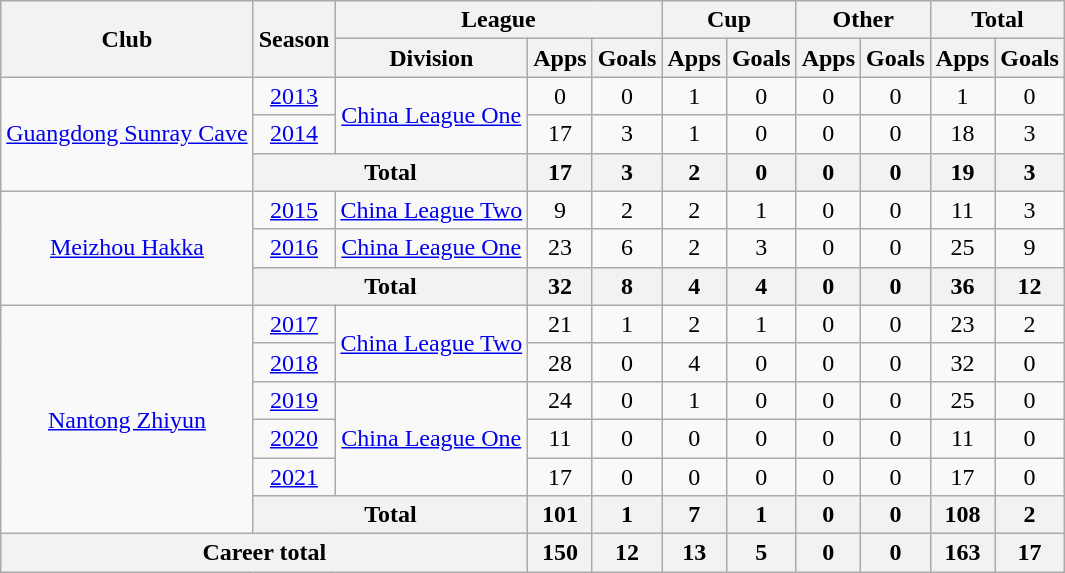<table class="wikitable" style="text-align: center">
<tr>
<th rowspan="2">Club</th>
<th rowspan="2">Season</th>
<th colspan="3">League</th>
<th colspan="2">Cup</th>
<th colspan="2">Other</th>
<th colspan="2">Total</th>
</tr>
<tr>
<th>Division</th>
<th>Apps</th>
<th>Goals</th>
<th>Apps</th>
<th>Goals</th>
<th>Apps</th>
<th>Goals</th>
<th>Apps</th>
<th>Goals</th>
</tr>
<tr>
<td rowspan="3"><a href='#'>Guangdong Sunray Cave</a></td>
<td><a href='#'>2013</a></td>
<td rowspan="2"><a href='#'>China League One</a></td>
<td>0</td>
<td>0</td>
<td>1</td>
<td>0</td>
<td>0</td>
<td>0</td>
<td>1</td>
<td>0</td>
</tr>
<tr>
<td><a href='#'>2014</a></td>
<td>17</td>
<td>3</td>
<td>1</td>
<td>0</td>
<td>0</td>
<td>0</td>
<td>18</td>
<td>3</td>
</tr>
<tr>
<th colspan=2>Total</th>
<th>17</th>
<th>3</th>
<th>2</th>
<th>0</th>
<th>0</th>
<th>0</th>
<th>19</th>
<th>3</th>
</tr>
<tr>
<td rowspan="3"><a href='#'>Meizhou Hakka</a></td>
<td><a href='#'>2015</a></td>
<td><a href='#'>China League Two</a></td>
<td>9</td>
<td>2</td>
<td>2</td>
<td>1</td>
<td>0</td>
<td>0</td>
<td>11</td>
<td>3</td>
</tr>
<tr>
<td><a href='#'>2016</a></td>
<td><a href='#'>China League One</a></td>
<td>23</td>
<td>6</td>
<td>2</td>
<td>3</td>
<td>0</td>
<td>0</td>
<td>25</td>
<td>9</td>
</tr>
<tr>
<th colspan=2>Total</th>
<th>32</th>
<th>8</th>
<th>4</th>
<th>4</th>
<th>0</th>
<th>0</th>
<th>36</th>
<th>12</th>
</tr>
<tr>
<td rowspan="6"><a href='#'>Nantong Zhiyun</a></td>
<td><a href='#'>2017</a></td>
<td rowspan="2"><a href='#'>China League Two</a></td>
<td>21</td>
<td>1</td>
<td>2</td>
<td>1</td>
<td>0</td>
<td>0</td>
<td>23</td>
<td>2</td>
</tr>
<tr>
<td><a href='#'>2018</a></td>
<td>28</td>
<td>0</td>
<td>4</td>
<td>0</td>
<td>0</td>
<td>0</td>
<td>32</td>
<td>0</td>
</tr>
<tr>
<td><a href='#'>2019</a></td>
<td rowspan="3"><a href='#'>China League One</a></td>
<td>24</td>
<td>0</td>
<td>1</td>
<td>0</td>
<td>0</td>
<td>0</td>
<td>25</td>
<td>0</td>
</tr>
<tr>
<td><a href='#'>2020</a></td>
<td>11</td>
<td>0</td>
<td>0</td>
<td>0</td>
<td>0</td>
<td>0</td>
<td>11</td>
<td>0</td>
</tr>
<tr>
<td><a href='#'>2021</a></td>
<td>17</td>
<td>0</td>
<td>0</td>
<td>0</td>
<td>0</td>
<td>0</td>
<td>17</td>
<td>0</td>
</tr>
<tr>
<th colspan=2>Total</th>
<th>101</th>
<th>1</th>
<th>7</th>
<th>1</th>
<th>0</th>
<th>0</th>
<th>108</th>
<th>2</th>
</tr>
<tr>
<th colspan=3>Career total</th>
<th>150</th>
<th>12</th>
<th>13</th>
<th>5</th>
<th>0</th>
<th>0</th>
<th>163</th>
<th>17</th>
</tr>
</table>
